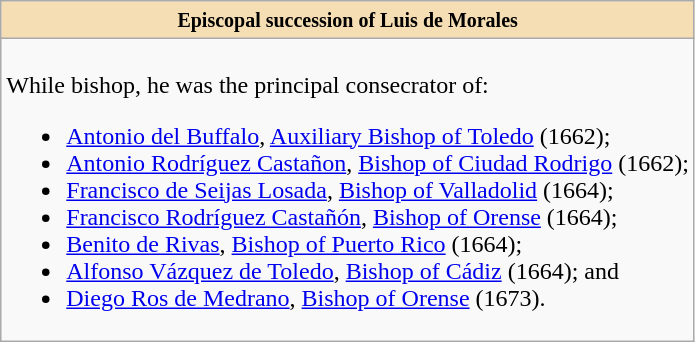<table role="presentation" class="wikitable mw-collapsible mw-collapsed"|>
<tr>
<th style="background:#F5DEB3"><small>Episcopal succession of Luis de Morales</small></th>
</tr>
<tr>
<td><br>While bishop, he was the principal consecrator of:<ul><li><a href='#'>Antonio del Buffalo</a>, <a href='#'>Auxiliary Bishop of Toledo</a> (1662);</li><li><a href='#'>Antonio Rodríguez Castañon</a>, <a href='#'>Bishop of Ciudad Rodrigo</a> (1662);</li><li><a href='#'>Francisco de Seijas Losada</a>, <a href='#'>Bishop of Valladolid</a> (1664);</li><li><a href='#'>Francisco Rodríguez Castañón</a>, <a href='#'>Bishop of Orense</a> (1664);</li><li><a href='#'>Benito de Rivas</a>, <a href='#'>Bishop of Puerto Rico</a> (1664);</li><li><a href='#'>Alfonso Vázquez de Toledo</a>, <a href='#'>Bishop of Cádiz</a> (1664); and</li><li><a href='#'>Diego Ros de Medrano</a>, <a href='#'>Bishop of Orense</a> (1673).</li></ul></td>
</tr>
</table>
